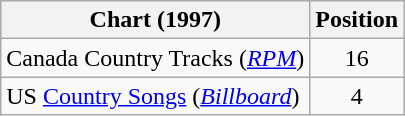<table class="wikitable sortable">
<tr>
<th scope="col">Chart (1997)</th>
<th scope="col">Position</th>
</tr>
<tr>
<td>Canada Country Tracks (<em><a href='#'>RPM</a></em>)</td>
<td align="center">16</td>
</tr>
<tr>
<td>US <a href='#'>Country Songs</a> (<em><a href='#'>Billboard</a></em>)</td>
<td align="center">4</td>
</tr>
</table>
